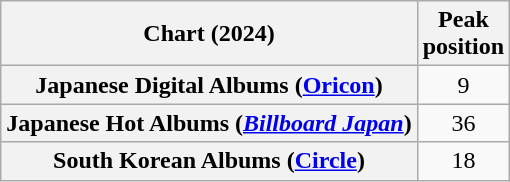<table class="wikitable sortable plainrowheaders" style="text-align:center">
<tr>
<th scope="col">Chart (2024)</th>
<th scope="col">Peak<br>position</th>
</tr>
<tr>
<th scope="row">Japanese Digital Albums (<a href='#'>Oricon</a>)</th>
<td>9</td>
</tr>
<tr>
<th scope="row">Japanese Hot Albums (<em><a href='#'>Billboard Japan</a></em>)</th>
<td>36</td>
</tr>
<tr>
<th scope="row">South Korean Albums (<a href='#'>Circle</a>)</th>
<td>18</td>
</tr>
</table>
